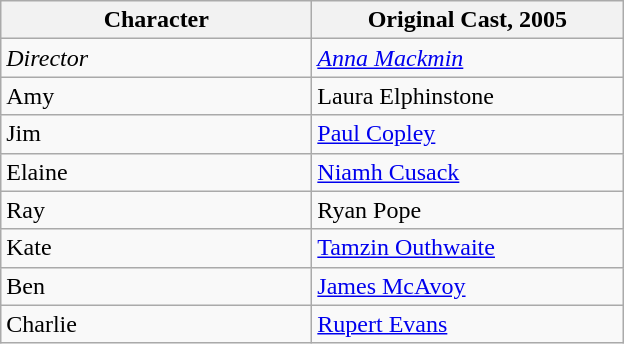<table class="wikitable">
<tr>
<th scope="col" width="200">Character</th>
<th scope="col" width="200">Original Cast, 2005</th>
</tr>
<tr>
<td><em>Director</em></td>
<td><em><a href='#'>Anna Mackmin</a></em></td>
</tr>
<tr>
<td>Amy</td>
<td>Laura Elphinstone</td>
</tr>
<tr>
<td>Jim</td>
<td><a href='#'>Paul Copley</a></td>
</tr>
<tr>
<td>Elaine</td>
<td><a href='#'>Niamh Cusack</a></td>
</tr>
<tr>
<td>Ray</td>
<td>Ryan Pope</td>
</tr>
<tr>
<td>Kate</td>
<td><a href='#'>Tamzin Outhwaite</a></td>
</tr>
<tr>
<td>Ben</td>
<td><a href='#'>James McAvoy</a></td>
</tr>
<tr>
<td>Charlie</td>
<td><a href='#'>Rupert Evans</a></td>
</tr>
</table>
